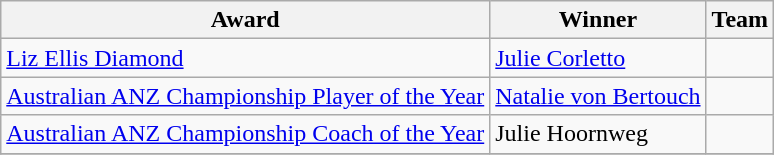<table class="wikitable collapsible">
<tr>
<th>Award</th>
<th>Winner</th>
<th>Team</th>
</tr>
<tr>
<td><a href='#'>Liz Ellis Diamond</a></td>
<td> <a href='#'>Julie Corletto</a></td>
<td></td>
</tr>
<tr>
<td><a href='#'>Australian ANZ Championship Player of the Year</a></td>
<td> <a href='#'>Natalie von Bertouch</a></td>
<td></td>
</tr>
<tr>
<td><a href='#'>Australian ANZ Championship Coach of the Year</a></td>
<td> Julie Hoornweg</td>
<td></td>
</tr>
<tr>
</tr>
</table>
